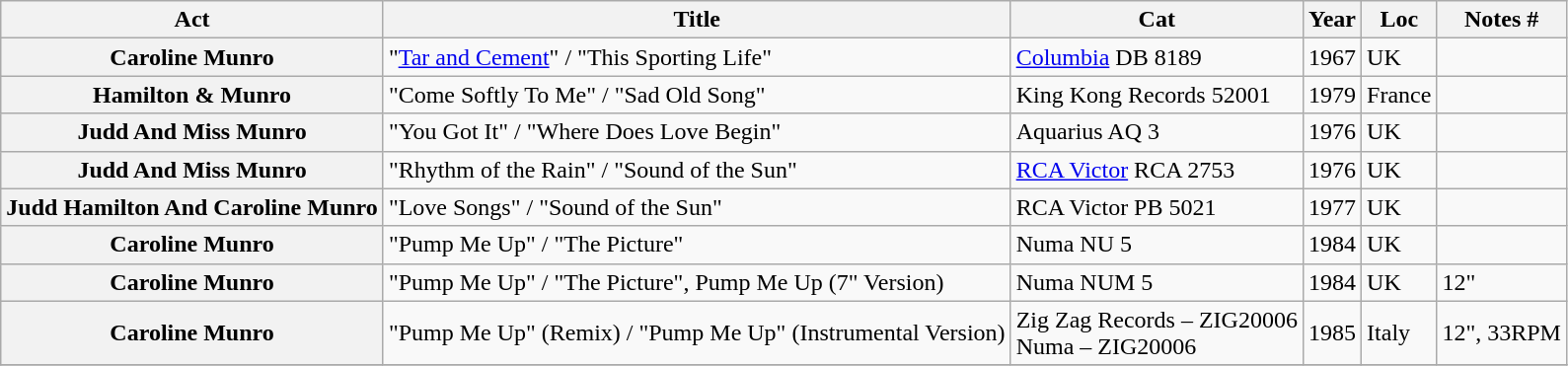<table class="wikitable plainrowheaders sortable">
<tr>
<th scope="col">Act</th>
<th scope="col" class="unsortable">Title</th>
<th scope="col">Cat</th>
<th scope="col">Year</th>
<th scope="col">Loc</th>
<th scope="col" class="unsortable">Notes #</th>
</tr>
<tr>
<th scope="row">Caroline Munro</th>
<td>"<a href='#'>Tar and Cement</a>" / "This Sporting Life"</td>
<td><a href='#'>Columbia</a> DB 8189</td>
<td>1967</td>
<td>UK</td>
<td></td>
</tr>
<tr>
<th scope="row">Hamilton & Munro</th>
<td>"Come Softly To Me" / "Sad Old Song"</td>
<td>King Kong Records 52001</td>
<td>1979</td>
<td>France</td>
<td></td>
</tr>
<tr>
<th scope="row">Judd And Miss Munro</th>
<td>"You Got It" / "Where Does Love Begin"</td>
<td>Aquarius AQ 3</td>
<td>1976</td>
<td>UK</td>
<td></td>
</tr>
<tr>
<th scope="row">Judd And Miss Munro</th>
<td>"Rhythm of the Rain" / "Sound of the Sun"</td>
<td><a href='#'>RCA Victor</a> RCA 2753</td>
<td>1976</td>
<td>UK</td>
<td></td>
</tr>
<tr>
<th scope="row">Judd Hamilton And Caroline Munro</th>
<td>"Love Songs" / "Sound of the Sun"</td>
<td>RCA Victor PB 5021</td>
<td>1977</td>
<td>UK</td>
<td></td>
</tr>
<tr>
<th scope="row">Caroline Munro</th>
<td>"Pump Me Up" / "The Picture"</td>
<td>Numa NU 5</td>
<td>1984</td>
<td>UK</td>
<td></td>
</tr>
<tr>
<th scope="row">Caroline Munro</th>
<td>"Pump Me Up" / "The Picture", Pump Me Up (7" Version)</td>
<td>Numa NUM 5</td>
<td>1984</td>
<td>UK</td>
<td>12"</td>
</tr>
<tr>
<th scope="row">Caroline Munro</th>
<td>"Pump Me Up" (Remix) / "Pump Me Up" (Instrumental Version)</td>
<td>Zig Zag Records – ZIG20006<br>Numa – ZIG20006</td>
<td>1985</td>
<td>Italy</td>
<td>12", 33RPM</td>
</tr>
<tr>
</tr>
</table>
